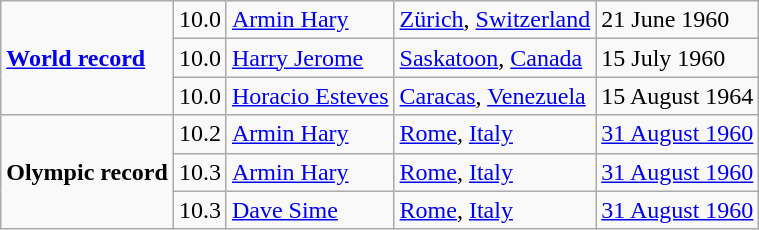<table class="wikitable">
<tr>
<td rowspan=3><strong><a href='#'>World record</a></strong></td>
<td align=center>10.0</td>
<td> <a href='#'>Armin Hary</a></td>
<td><a href='#'>Zürich</a>, <a href='#'>Switzerland</a></td>
<td>21 June 1960</td>
</tr>
<tr>
<td align=center>10.0</td>
<td> <a href='#'>Harry Jerome</a></td>
<td><a href='#'>Saskatoon</a>, <a href='#'>Canada</a></td>
<td>15 July 1960</td>
</tr>
<tr>
<td align=center>10.0</td>
<td> <a href='#'>Horacio Esteves</a></td>
<td><a href='#'>Caracas</a>, <a href='#'>Venezuela</a></td>
<td>15 August 1964</td>
</tr>
<tr>
<td rowspan=3><strong>Olympic record</strong></td>
<td align=center>10.2</td>
<td> <a href='#'>Armin Hary</a></td>
<td><a href='#'>Rome</a>, <a href='#'>Italy</a></td>
<td><a href='#'>31 August 1960</a></td>
</tr>
<tr>
<td align=center>10.3</td>
<td> <a href='#'>Armin Hary</a></td>
<td><a href='#'>Rome</a>, <a href='#'>Italy</a></td>
<td><a href='#'>31 August 1960</a></td>
</tr>
<tr>
<td align=center>10.3</td>
<td> <a href='#'>Dave Sime</a></td>
<td><a href='#'>Rome</a>, <a href='#'>Italy</a></td>
<td><a href='#'>31 August 1960</a></td>
</tr>
</table>
